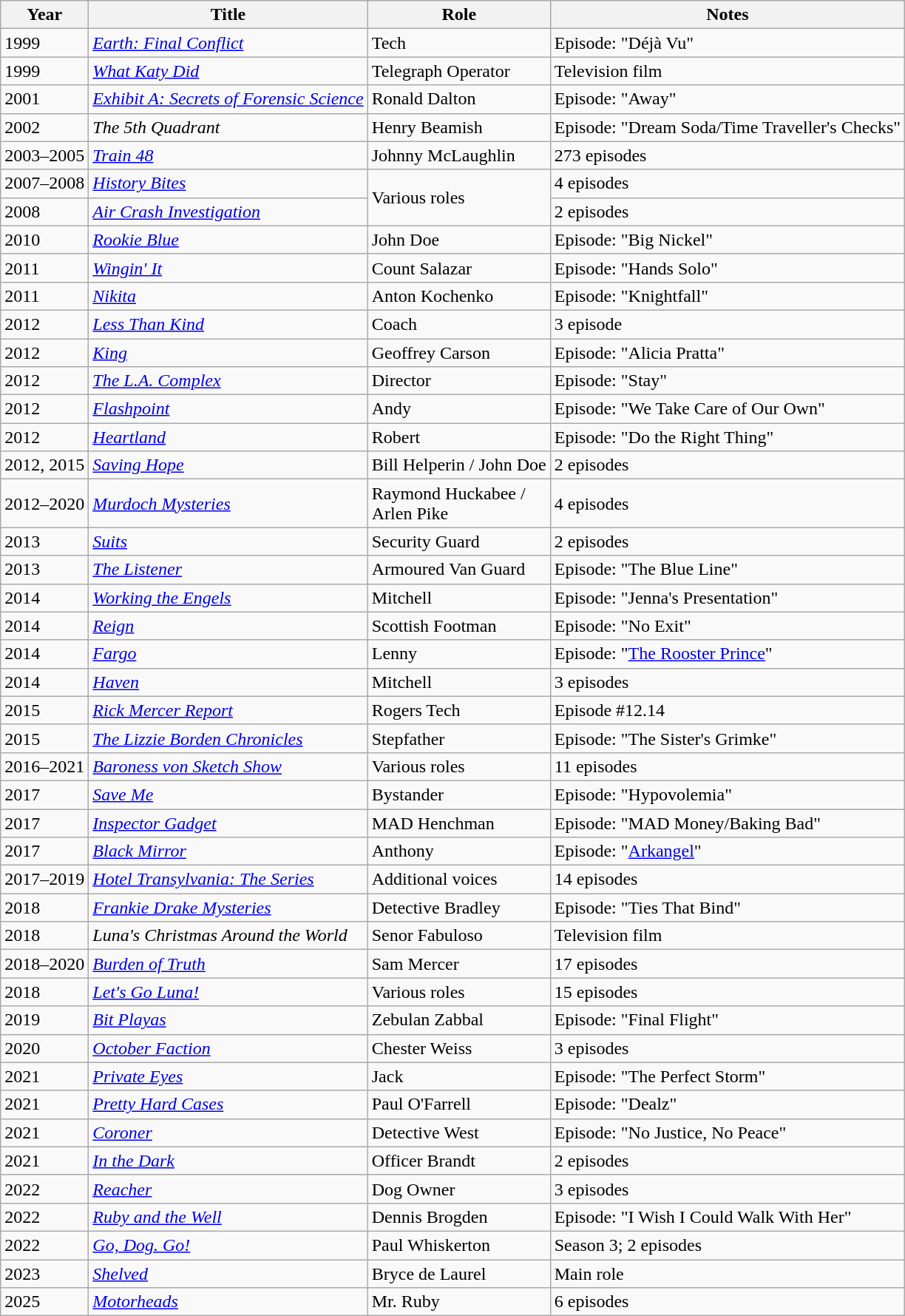<table class="wikitable sortable">
<tr>
<th>Year</th>
<th>Title</th>
<th>Role</th>
<th>Notes</th>
</tr>
<tr>
<td>1999</td>
<td><em><a href='#'>Earth: Final Conflict</a></em></td>
<td>Tech</td>
<td>Episode: "Déjà Vu"</td>
</tr>
<tr>
<td>1999</td>
<td><em><a href='#'>What Katy Did</a></em></td>
<td>Telegraph Operator</td>
<td>Television film</td>
</tr>
<tr>
<td>2001</td>
<td><em><a href='#'>Exhibit A: Secrets of Forensic Science</a></em></td>
<td>Ronald Dalton</td>
<td>Episode: "Away"</td>
</tr>
<tr>
<td>2002</td>
<td data-sort-value="5th Quadrant, The"><em>The 5th Quadrant</em></td>
<td>Henry Beamish</td>
<td>Episode: "Dream Soda/Time Traveller's Checks"</td>
</tr>
<tr>
<td>2003–2005</td>
<td><em><a href='#'>Train 48</a></em></td>
<td>Johnny McLaughlin</td>
<td>273 episodes</td>
</tr>
<tr>
<td>2007–2008</td>
<td><em><a href='#'>History Bites</a></em></td>
<td rowspan="2">Various roles</td>
<td>4 episodes</td>
</tr>
<tr>
<td>2008</td>
<td><em><a href='#'>Air Crash Investigation</a></em></td>
<td>2 episodes</td>
</tr>
<tr>
<td>2010</td>
<td><em><a href='#'>Rookie Blue</a></em></td>
<td>John Doe</td>
<td>Episode: "Big Nickel"</td>
</tr>
<tr>
<td>2011</td>
<td><em><a href='#'>Wingin' It</a></em></td>
<td>Count Salazar</td>
<td>Episode: "Hands Solo"</td>
</tr>
<tr>
<td>2011</td>
<td><a href='#'><em>Nikita</em></a></td>
<td>Anton Kochenko</td>
<td>Episode: "Knightfall"</td>
</tr>
<tr>
<td>2012</td>
<td><em><a href='#'>Less Than Kind</a></em></td>
<td>Coach</td>
<td>3 episode</td>
</tr>
<tr>
<td>2012</td>
<td><a href='#'><em>King</em></a></td>
<td>Geoffrey Carson</td>
<td>Episode: "Alicia Pratta"</td>
</tr>
<tr>
<td>2012</td>
<td data-sort-value="L.A. Complex, The"><em><a href='#'>The L.A. Complex</a></em></td>
<td>Director</td>
<td>Episode: "Stay"</td>
</tr>
<tr>
<td>2012</td>
<td><a href='#'><em>Flashpoint</em></a></td>
<td>Andy</td>
<td>Episode: "We Take Care of Our Own"</td>
</tr>
<tr>
<td>2012</td>
<td><a href='#'><em>Heartland</em></a></td>
<td>Robert</td>
<td>Episode: "Do the Right Thing"</td>
</tr>
<tr>
<td>2012, 2015</td>
<td><em><a href='#'>Saving Hope</a></em></td>
<td>Bill Helperin / John Doe</td>
<td>2 episodes</td>
</tr>
<tr>
<td>2012–2020</td>
<td><em><a href='#'>Murdoch Mysteries</a></em></td>
<td>Raymond Huckabee /<br>Arlen Pike</td>
<td>4 episodes</td>
</tr>
<tr>
<td>2013</td>
<td><a href='#'><em>Suits</em></a></td>
<td>Security Guard</td>
<td>2 episodes</td>
</tr>
<tr>
<td>2013</td>
<td data-sort-value="Listener, The"><a href='#'><em>The Listener</em></a></td>
<td>Armoured Van Guard</td>
<td>Episode: "The Blue Line"</td>
</tr>
<tr>
<td>2014</td>
<td><em><a href='#'>Working the Engels</a></em></td>
<td>Mitchell</td>
<td>Episode: "Jenna's Presentation"</td>
</tr>
<tr>
<td>2014</td>
<td><a href='#'><em>Reign</em></a></td>
<td>Scottish Footman</td>
<td>Episode: "No Exit"</td>
</tr>
<tr>
<td>2014</td>
<td><a href='#'><em>Fargo</em></a></td>
<td>Lenny</td>
<td>Episode: "<a href='#'>The Rooster Prince</a>"</td>
</tr>
<tr>
<td>2014</td>
<td><a href='#'><em>Haven</em></a></td>
<td>Mitchell</td>
<td>3 episodes</td>
</tr>
<tr>
<td>2015</td>
<td><em><a href='#'>Rick Mercer Report</a></em></td>
<td>Rogers Tech</td>
<td>Episode #12.14</td>
</tr>
<tr>
<td>2015</td>
<td data-sort-value="Lizzie Borden Chronicles, The"><em><a href='#'>The Lizzie Borden Chronicles</a></em></td>
<td>Stepfather</td>
<td>Episode: "The Sister's Grimke"</td>
</tr>
<tr>
<td>2016–2021</td>
<td><em><a href='#'>Baroness von Sketch Show</a></em></td>
<td>Various roles</td>
<td>11 episodes</td>
</tr>
<tr>
<td>2017</td>
<td><a href='#'><em>Save Me</em></a></td>
<td>Bystander</td>
<td>Episode: "Hypovolemia"</td>
</tr>
<tr>
<td>2017</td>
<td><a href='#'><em>Inspector Gadget</em></a></td>
<td>MAD Henchman</td>
<td>Episode: "MAD Money/Baking Bad"</td>
</tr>
<tr>
<td>2017</td>
<td><em><a href='#'>Black Mirror</a></em></td>
<td>Anthony</td>
<td>Episode: "<a href='#'>Arkangel</a>"</td>
</tr>
<tr>
<td>2017–2019</td>
<td><em><a href='#'>Hotel Transylvania: The Series</a></em></td>
<td>Additional voices</td>
<td>14 episodes</td>
</tr>
<tr>
<td>2018</td>
<td><em><a href='#'>Frankie Drake Mysteries</a></em></td>
<td>Detective Bradley</td>
<td>Episode: "Ties That Bind"</td>
</tr>
<tr>
<td>2018</td>
<td><em>Luna's Christmas Around the World</em></td>
<td>Senor Fabuloso</td>
<td>Television film</td>
</tr>
<tr>
<td>2018–2020</td>
<td><a href='#'><em>Burden of Truth</em></a></td>
<td>Sam Mercer</td>
<td>17 episodes</td>
</tr>
<tr>
<td>2018</td>
<td><em><a href='#'>Let's Go Luna!</a></em></td>
<td>Various roles</td>
<td>15 episodes</td>
</tr>
<tr>
<td>2019</td>
<td><em><a href='#'>Bit Playas</a></em></td>
<td>Zebulan Zabbal</td>
<td>Episode: "Final Flight"</td>
</tr>
<tr>
<td>2020</td>
<td><a href='#'><em>October Faction</em></a></td>
<td>Chester Weiss</td>
<td>3 episodes</td>
</tr>
<tr>
<td>2021</td>
<td><a href='#'><em>Private Eyes</em></a></td>
<td>Jack</td>
<td>Episode: "The Perfect Storm"</td>
</tr>
<tr>
<td>2021</td>
<td><em><a href='#'>Pretty Hard Cases</a></em></td>
<td>Paul O'Farrell</td>
<td>Episode: "Dealz"</td>
</tr>
<tr>
<td>2021</td>
<td><a href='#'><em>Coroner</em></a></td>
<td>Detective West</td>
<td>Episode: "No Justice, No Peace"</td>
</tr>
<tr>
<td>2021</td>
<td><a href='#'><em>In the Dark</em></a></td>
<td>Officer Brandt</td>
<td>2 episodes</td>
</tr>
<tr>
<td>2022</td>
<td><a href='#'><em>Reacher</em></a></td>
<td>Dog Owner</td>
<td>3 episodes</td>
</tr>
<tr>
<td>2022</td>
<td><em><a href='#'>Ruby and the Well</a></em></td>
<td>Dennis Brogden</td>
<td>Episode: "I Wish I Could Walk With Her"</td>
</tr>
<tr>
<td>2022</td>
<td><em><a href='#'>Go, Dog. Go!</a></em></td>
<td>Paul Whiskerton</td>
<td>Season 3; 2 episodes</td>
</tr>
<tr>
<td>2023</td>
<td><em><a href='#'>Shelved</a></em></td>
<td>Bryce de Laurel</td>
<td>Main role</td>
</tr>
<tr>
<td>2025</td>
<td><em><a href='#'>Motorheads</a></em></td>
<td>Mr. Ruby</td>
<td>6 episodes</td>
</tr>
</table>
